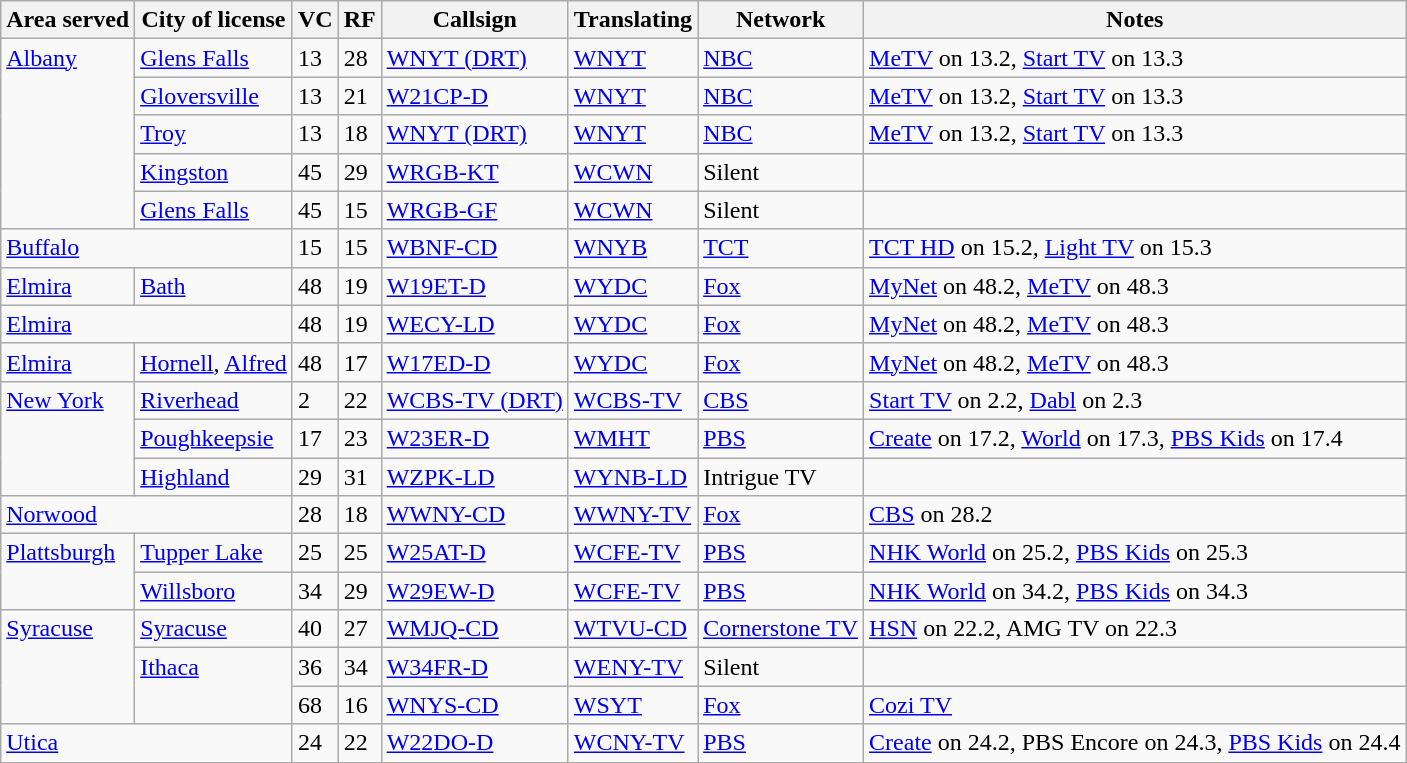<table class="sortable wikitable" style="margin: 1em 1em 1em 0; background: #f9f9f9;">
<tr>
<th>Area served</th>
<th>City of license</th>
<th>VC</th>
<th>RF</th>
<th>Callsign</th>
<th>Translating</th>
<th>Network</th>
<th class="unsortable">Notes</th>
</tr>
<tr style="vertical-align: top; text-align: left;">
<td colspan="1" rowspan="5"><a href='#'>Albany</a></td>
<td><a href='#'>Glens Falls</a></td>
<td>13</td>
<td>28</td>
<td><a href='#'>WNYT (DRT)</a></td>
<td><a href='#'>WNYT</a></td>
<td><a href='#'>NBC</a></td>
<td><a href='#'>MeTV</a> on 13.2, <a href='#'>Start TV</a> on 13.3</td>
</tr>
<tr style="vertical-align: top; text-align: left;">
<td><a href='#'>Gloversville</a></td>
<td>13</td>
<td>21</td>
<td><a href='#'>W21CP-D</a></td>
<td><a href='#'>WNYT</a></td>
<td><a href='#'>NBC</a></td>
<td><a href='#'>MeTV</a> on 13.2, <a href='#'>Start TV</a> on 13.3</td>
</tr>
<tr style="vertical-align: top; text-align: left;">
<td><a href='#'>Troy</a></td>
<td>13</td>
<td>18</td>
<td><a href='#'>WNYT (DRT)</a></td>
<td><a href='#'>WNYT</a></td>
<td><a href='#'>NBC</a></td>
<td><a href='#'>MeTV</a> on 13.2, <a href='#'>Start TV</a> on 13.3</td>
</tr>
<tr style="vertical-align: top; text-align: left;">
<td><a href='#'>Kingston</a></td>
<td>45</td>
<td>29</td>
<td><a href='#'>WRGB-KT</a></td>
<td><a href='#'>WCWN</a></td>
<td>Silent</td>
<td></td>
</tr>
<tr style="vertical-align: top; text-align: left;">
<td><a href='#'>Glens Falls</a></td>
<td>45</td>
<td>15</td>
<td><a href='#'>WRGB-GF</a></td>
<td><a href='#'>WCWN</a></td>
<td>Silent</td>
<td></td>
</tr>
<tr style="vertical-align: top; text-align: left;">
<td colspan="2"><a href='#'>Buffalo</a></td>
<td>15</td>
<td>15</td>
<td><a href='#'>WBNF-CD</a></td>
<td><a href='#'>WNYB</a></td>
<td><a href='#'>TCT</a></td>
<td><a href='#'>TCT HD</a> on 15.2, <a href='#'>Light TV</a> on 15.3</td>
</tr>
<tr style="vertical-align: top; text-align: left;">
<td><a href='#'>Elmira</a></td>
<td><a href='#'>Bath</a></td>
<td>48</td>
<td>19</td>
<td><a href='#'>W19ET-D</a></td>
<td><a href='#'>WYDC</a></td>
<td><a href='#'>Fox</a></td>
<td><a href='#'>MyNet</a> on 48.2, <a href='#'>MeTV</a> on 48.3</td>
</tr>
<tr style="vertical-align: top; text-align: left;">
<td colspan="2"><a href='#'>Elmira</a></td>
<td>48</td>
<td>19</td>
<td><a href='#'>WECY-LD</a></td>
<td><a href='#'>WYDC</a></td>
<td><a href='#'>Fox</a></td>
<td><a href='#'>MyNet</a> on 48.2, <a href='#'>MeTV</a> on 48.3</td>
</tr>
<tr style="vertical-align: top; text-align: left;">
<td><a href='#'>Elmira</a></td>
<td><a href='#'>Hornell</a>, <a href='#'>Alfred</a></td>
<td>48</td>
<td>17</td>
<td><a href='#'>W17ED-D</a></td>
<td><a href='#'>WYDC</a></td>
<td><a href='#'>Fox</a></td>
<td><a href='#'>MyNet</a> on 48.2, <a href='#'>MeTV</a> on 48.3</td>
</tr>
<tr style="vertical-align: top; text-align: left;">
<td colspan="1" rowspan="3"><a href='#'>New York</a></td>
<td><a href='#'>Riverhead</a></td>
<td>2</td>
<td>22</td>
<td><a href='#'>WCBS-TV (DRT)</a></td>
<td><a href='#'>WCBS-TV</a></td>
<td><a href='#'>CBS</a></td>
<td><a href='#'>Start TV</a> on 2.2, <a href='#'>Dabl</a> on 2.3</td>
</tr>
<tr style="vertical-align: top; text-align: left;">
<td><a href='#'>Poughkeepsie</a></td>
<td>17</td>
<td>23</td>
<td><a href='#'>W23ER-D</a></td>
<td><a href='#'>WMHT</a></td>
<td><a href='#'>PBS</a></td>
<td><a href='#'>Create</a> on 17.2, <a href='#'>World</a> on 17.3, <a href='#'>PBS Kids</a> on 17.4</td>
</tr>
<tr style="vertical-align: top; text-align: left;">
<td><a href='#'>Highland</a></td>
<td>29</td>
<td>31</td>
<td><a href='#'>WZPK-LD</a></td>
<td><a href='#'>WYNB-LD</a></td>
<td>Intrigue TV</td>
<td></td>
</tr>
<tr style="vertical-align: top; text-align: left;">
<td colspan="2"><a href='#'>Norwood</a></td>
<td>28</td>
<td>18</td>
<td><a href='#'>WWNY-CD</a></td>
<td><a href='#'>WWNY-TV</a></td>
<td><a href='#'>Fox</a></td>
<td><a href='#'>CBS</a> on 28.2</td>
</tr>
<tr style="vertical-align: top; text-align: left;">
<td colspan="1" rowspan="2"><a href='#'>Plattsburgh</a></td>
<td><a href='#'>Tupper Lake</a></td>
<td>25</td>
<td>25</td>
<td><a href='#'>W25AT-D</a></td>
<td><a href='#'>WCFE-TV</a></td>
<td><a href='#'>PBS</a></td>
<td><a href='#'>NHK World</a> on 25.2, <a href='#'>PBS Kids</a> on 25.3</td>
</tr>
<tr style="vertical-align: top; text-align: left;">
<td><a href='#'>Willsboro</a></td>
<td>34</td>
<td>29</td>
<td><a href='#'>W29EW-D</a></td>
<td><a href='#'>WCFE-TV</a></td>
<td><a href='#'>PBS</a></td>
<td><a href='#'>NHK World</a> on 34.2, <a href='#'>PBS Kids</a> on 34.3</td>
</tr>
<tr style="vertical-align: top; text-align: left;">
<td colspan="1" rowspan="3"><a href='#'>Syracuse</a></td>
<td><a href='#'>Syracuse</a></td>
<td>40</td>
<td>27</td>
<td><a href='#'>WMJQ-CD</a></td>
<td><a href='#'>WTVU-CD</a></td>
<td><a href='#'>Cornerstone TV</a></td>
<td><a href='#'>HSN</a> on 22.2, AMG TV on 22.3</td>
</tr>
<tr style="vertical-align: top; text-align: left;">
<td colspan="1" rowspan="2"><a href='#'>Ithaca</a></td>
<td>36</td>
<td>34</td>
<td><a href='#'>W34FR-D</a></td>
<td><a href='#'>WENY-TV</a></td>
<td>Silent</td>
<td></td>
</tr>
<tr style="vertical-align: top; text-align: left;">
<td>68</td>
<td>16</td>
<td><a href='#'>WNYS-CD</a></td>
<td><a href='#'>WSYT</a></td>
<td><a href='#'>Fox</a></td>
<td><a href='#'>Cozi TV</a></td>
</tr>
<tr style="vertical-align: top; text-align: left;">
<td colspan="2"><a href='#'>Utica</a></td>
<td>24</td>
<td>22</td>
<td><a href='#'>W22DO-D</a></td>
<td><a href='#'>WCNY-TV</a></td>
<td><a href='#'>PBS</a></td>
<td><a href='#'>Create</a> on 24.2, PBS Encore on 24.3, <a href='#'>PBS Kids</a> on 24.4</td>
</tr>
</table>
